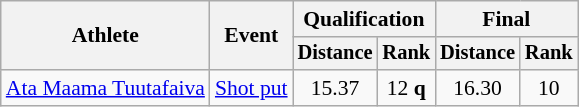<table class="wikitable" style="font-size:90%; text-align:center">
<tr>
<th rowspan=2>Athlete</th>
<th rowspan=2>Event</th>
<th colspan=2>Qualification</th>
<th colspan=2>Final</th>
</tr>
<tr style="font-size:95%">
<th>Distance</th>
<th>Rank</th>
<th>Distance</th>
<th>Rank</th>
</tr>
<tr>
<td align=left><a href='#'>Ata Maama Tuutafaiva</a></td>
<td align=left rowspan=1><a href='#'>Shot put</a></td>
<td>15.37</td>
<td>12 <strong>q</strong></td>
<td>16.30</td>
<td>10</td>
</tr>
</table>
